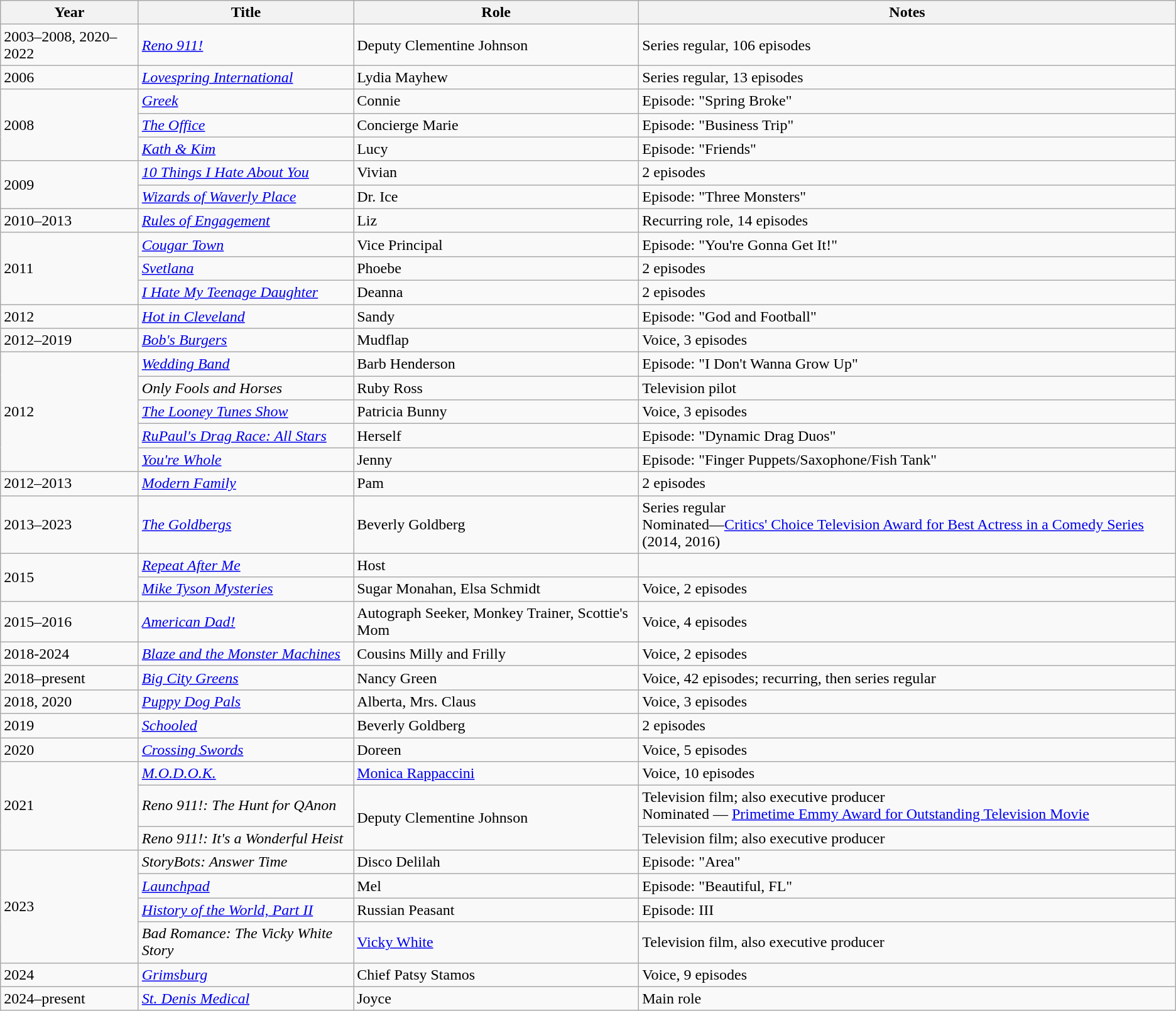<table class="wikitable sortable">
<tr>
<th>Year</th>
<th>Title</th>
<th>Role</th>
<th class="unsortable">Notes</th>
</tr>
<tr>
<td>2003–2008, 2020–2022</td>
<td><em><a href='#'>Reno 911!</a></em></td>
<td>Deputy Clementine Johnson</td>
<td>Series regular, 106 episodes</td>
</tr>
<tr>
<td>2006</td>
<td><em><a href='#'>Lovespring International</a></em></td>
<td>Lydia Mayhew</td>
<td>Series regular, 13 episodes</td>
</tr>
<tr>
<td rowspan="3">2008</td>
<td><em><a href='#'>Greek</a></em></td>
<td>Connie</td>
<td>Episode: "Spring Broke"</td>
</tr>
<tr>
<td><em><a href='#'>The Office</a></em></td>
<td>Concierge Marie</td>
<td>Episode: "Business Trip"</td>
</tr>
<tr>
<td><em><a href='#'>Kath & Kim</a></em></td>
<td>Lucy</td>
<td>Episode: "Friends"</td>
</tr>
<tr>
<td rowspan="2">2009</td>
<td><em><a href='#'>10 Things I Hate About You</a></em></td>
<td>Vivian</td>
<td>2 episodes</td>
</tr>
<tr>
<td><em><a href='#'>Wizards of Waverly Place</a></em></td>
<td>Dr. Ice</td>
<td>Episode: "Three Monsters"</td>
</tr>
<tr>
<td>2010–2013</td>
<td><em><a href='#'>Rules of Engagement</a></em></td>
<td>Liz</td>
<td>Recurring role, 14 episodes</td>
</tr>
<tr>
<td rowspan="3">2011</td>
<td><em><a href='#'>Cougar Town</a></em></td>
<td>Vice Principal</td>
<td>Episode: "You're Gonna Get It!"</td>
</tr>
<tr>
<td><em><a href='#'>Svetlana</a></em></td>
<td>Phoebe</td>
<td>2 episodes</td>
</tr>
<tr>
<td><em><a href='#'>I Hate My Teenage Daughter</a></em></td>
<td>Deanna</td>
<td>2 episodes</td>
</tr>
<tr>
<td>2012</td>
<td><em><a href='#'>Hot in Cleveland</a></em></td>
<td>Sandy</td>
<td>Episode: "God and Football"</td>
</tr>
<tr>
<td>2012–2019</td>
<td><em><a href='#'>Bob's Burgers</a></em></td>
<td>Mudflap</td>
<td>Voice, 3 episodes</td>
</tr>
<tr>
<td rowspan="5">2012</td>
<td><em><a href='#'>Wedding Band</a></em></td>
<td>Barb Henderson</td>
<td>Episode: "I Don't Wanna Grow Up"</td>
</tr>
<tr>
<td><em>Only Fools and Horses</em></td>
<td>Ruby Ross</td>
<td>Television pilot</td>
</tr>
<tr>
<td><em><a href='#'>The Looney Tunes Show</a></em></td>
<td>Patricia Bunny</td>
<td>Voice, 3 episodes</td>
</tr>
<tr>
<td><em><a href='#'>RuPaul's Drag Race: All Stars</a></em></td>
<td>Herself</td>
<td>Episode: "Dynamic Drag Duos"</td>
</tr>
<tr>
<td><em><a href='#'>You're Whole</a></em></td>
<td>Jenny</td>
<td>Episode: "Finger Puppets/Saxophone/Fish Tank"</td>
</tr>
<tr>
<td>2012–2013</td>
<td><em><a href='#'>Modern Family</a></em></td>
<td>Pam</td>
<td>2 episodes</td>
</tr>
<tr>
<td>2013–2023</td>
<td><em><a href='#'>The Goldbergs</a></em></td>
<td>Beverly Goldberg</td>
<td>Series regular<br>Nominated—<a href='#'>Critics' Choice Television Award for Best Actress in a Comedy Series</a> (2014, 2016)</td>
</tr>
<tr>
<td rowspan="2">2015</td>
<td><em><a href='#'>Repeat After Me</a></em></td>
<td>Host</td>
<td></td>
</tr>
<tr>
<td><em><a href='#'>Mike Tyson Mysteries</a></em></td>
<td>Sugar Monahan, Elsa Schmidt</td>
<td>Voice, 2 episodes</td>
</tr>
<tr>
<td>2015–2016</td>
<td><em><a href='#'>American Dad!</a></em></td>
<td>Autograph Seeker, Monkey Trainer, Scottie's Mom</td>
<td>Voice, 4 episodes</td>
</tr>
<tr>
<td>2018-2024</td>
<td><em><a href='#'>Blaze and the Monster Machines</a></em></td>
<td>Cousins Milly and Frilly</td>
<td>Voice, 2 episodes</td>
</tr>
<tr>
<td>2018–present</td>
<td><em><a href='#'>Big City Greens</a></em></td>
<td>Nancy Green</td>
<td>Voice, 42 episodes; recurring, then series regular</td>
</tr>
<tr>
<td>2018, 2020</td>
<td><em><a href='#'>Puppy Dog Pals</a></em></td>
<td>Alberta, Mrs. Claus</td>
<td>Voice, 3 episodes</td>
</tr>
<tr>
<td>2019</td>
<td><em><a href='#'>Schooled</a></em></td>
<td>Beverly Goldberg</td>
<td>2 episodes</td>
</tr>
<tr>
<td>2020</td>
<td><em><a href='#'>Crossing Swords</a></em></td>
<td>Doreen</td>
<td>Voice, 5 episodes</td>
</tr>
<tr>
<td rowspan="3">2021</td>
<td><em><a href='#'>M.O.D.O.K.</a></em></td>
<td><a href='#'>Monica Rappaccini</a></td>
<td>Voice, 10 episodes</td>
</tr>
<tr>
<td><em>Reno 911!: The Hunt for QAnon</em></td>
<td rowspan="2">Deputy Clementine Johnson</td>
<td>Television film; also executive producer<br>Nominated — <a href='#'>Primetime Emmy Award for Outstanding Television Movie</a></td>
</tr>
<tr>
<td><em>Reno 911!: It's a Wonderful Heist</em></td>
<td>Television film; also executive producer</td>
</tr>
<tr>
<td rowspan="4">2023</td>
<td><em>StoryBots: Answer Time</em></td>
<td>Disco Delilah</td>
<td>Episode: "Area"</td>
</tr>
<tr>
<td><em><a href='#'>Launchpad</a></em></td>
<td>Mel</td>
<td>Episode: "Beautiful, FL"</td>
</tr>
<tr>
<td><em><a href='#'>History of the World, Part II</a></em></td>
<td>Russian Peasant</td>
<td>Episode: III</td>
</tr>
<tr>
<td><em>Bad Romance: The Vicky White Story</em></td>
<td><a href='#'>Vicky White</a></td>
<td>Television film, also executive producer</td>
</tr>
<tr>
<td>2024</td>
<td><em><a href='#'>Grimsburg</a></em></td>
<td>Chief Patsy Stamos</td>
<td>Voice, 9 episodes</td>
</tr>
<tr>
<td>2024–present</td>
<td><em><a href='#'>St. Denis Medical</a></em></td>
<td>Joyce</td>
<td>Main role</td>
</tr>
</table>
